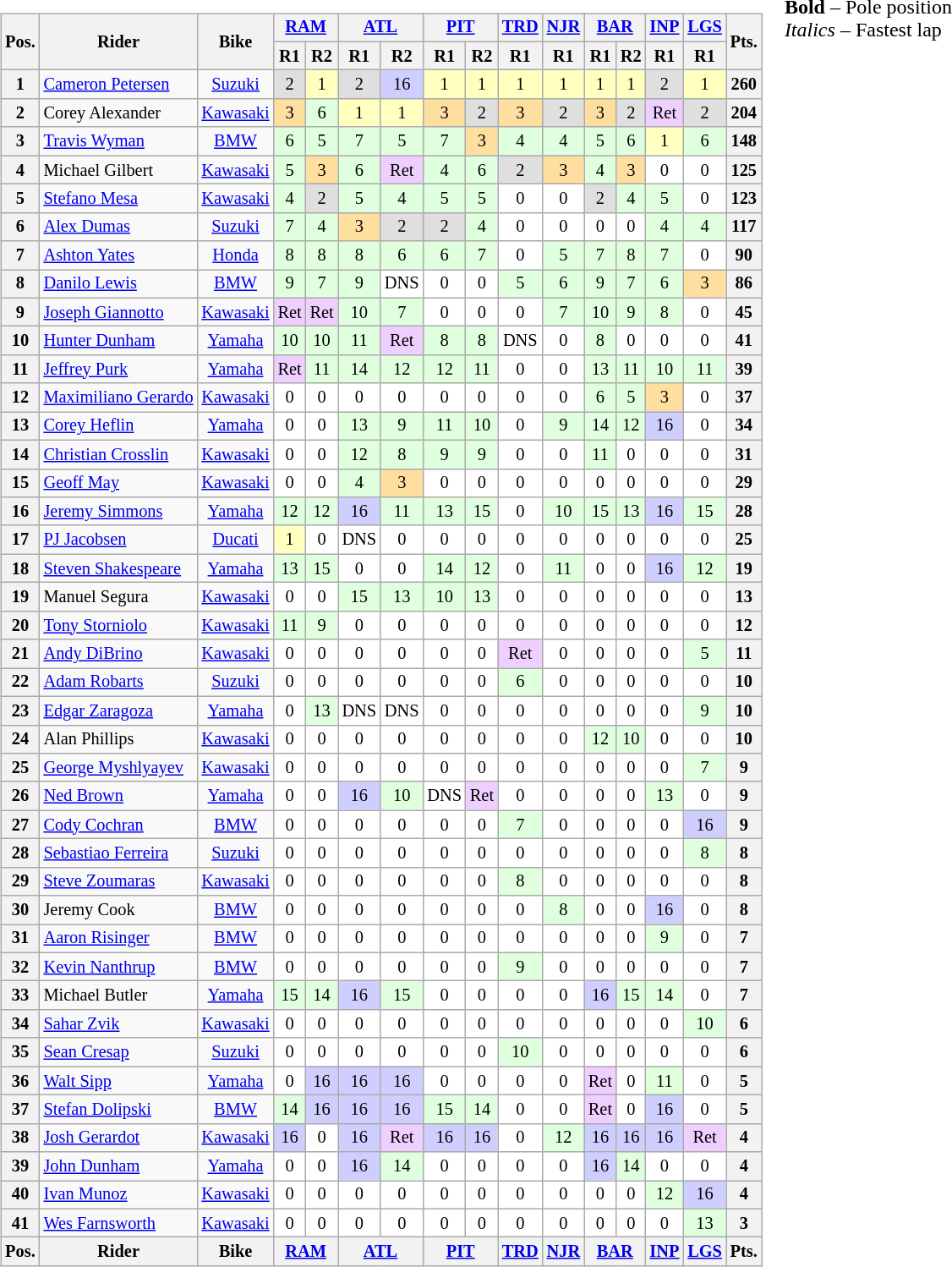<table>
<tr>
<td><br><table class="wikitable" style="font-size:85%; text-align:center;">
<tr>
<th rowspan=2>Pos.</th>
<th rowspan=2>Rider</th>
<th rowspan=2>Bike</th>
<th colspan=2><a href='#'>RAM</a><br></th>
<th colspan=2><a href='#'>ATL</a><br></th>
<th colspan=2><a href='#'>PIT</a><br></th>
<th colspan=1><a href='#'>TRD</a><br></th>
<th colspan=1><a href='#'>NJR</a><br></th>
<th colspan=2><a href='#'>BAR</a><br></th>
<th colspan=1><a href='#'>INP</a><br></th>
<th colspan=1><a href='#'>LGS</a><br></th>
<th rowspan=2>Pts.</th>
</tr>
<tr>
<th>R1</th>
<th>R2</th>
<th>R1</th>
<th>R2</th>
<th>R1</th>
<th>R2</th>
<th>R1</th>
<th>R1</th>
<th>R1</th>
<th>R2</th>
<th>R1</th>
<th>R1</th>
</tr>
<tr>
<th>1</th>
<td align=left> <a href='#'>Cameron Petersen</a></td>
<td><a href='#'>Suzuki</a></td>
<td style="background:#dfdfdf;">2</td>
<td style="background:#ffffbf;">1</td>
<td style="background:#dfdfdf;">2</td>
<td style="background:#cfcfff;">16</td>
<td style="background:#ffffbf;">1</td>
<td style="background:#ffffbf;">1</td>
<td style="background:#ffffbf;">1</td>
<td style="background:#ffffbf;">1</td>
<td style="background:#ffffbf;">1</td>
<td style="background:#ffffbf;">1</td>
<td style="background:#dfdfdf;">2</td>
<td style="background:#ffffbf;">1</td>
<th>260</th>
</tr>
<tr>
<th>2</th>
<td align=left> Corey Alexander</td>
<td><a href='#'>Kawasaki</a></td>
<td style="background:#ffdf9f;">3</td>
<td style="background:#dfffdf;">6</td>
<td style="background:#ffffbf;">1</td>
<td style="background:#ffffbf;">1</td>
<td style="background:#ffdf9f;">3</td>
<td style="background:#dfdfdf;">2</td>
<td style="background:#ffdf9f;">3</td>
<td style="background:#dfdfdf;">2</td>
<td style="background:#ffdf9f;">3</td>
<td style="background:#dfdfdf;">2</td>
<td style="background:#efcfff;">Ret</td>
<td style="background:#dfdfdf;">2</td>
<th>204</th>
</tr>
<tr>
<th>3</th>
<td align=left> <a href='#'>Travis Wyman</a></td>
<td><a href='#'>BMW</a></td>
<td style="background:#dfffdf;">6</td>
<td style="background:#dfffdf;">5</td>
<td style="background:#dfffdf;">7</td>
<td style="background:#dfffdf;">5</td>
<td style="background:#dfffdf;">7</td>
<td style="background:#ffdf9f;">3</td>
<td style="background:#dfffdf;">4</td>
<td style="background:#dfffdf;">4</td>
<td style="background:#dfffdf;">5</td>
<td style="background:#dfffdf;">6</td>
<td style="background:#ffffbf;">1</td>
<td style="background:#dfffdf;">6</td>
<th>148</th>
</tr>
<tr>
<th>4</th>
<td align=left>  Michael Gilbert</td>
<td><a href='#'>Kawasaki</a></td>
<td style="background:#dfffdf;">5</td>
<td style="background:#ffdf9f;">3</td>
<td style="background:#dfffdf;">6</td>
<td style="background:#efcfff;">Ret</td>
<td style="background:#dfffdf;">4</td>
<td style="background:#dfffdf;">6</td>
<td style="background:#dfdfdf;">2</td>
<td style="background:#ffdf9f;">3</td>
<td style="background:#dfffdf;">4</td>
<td style="background:#ffdf9f;">3</td>
<td style="background:#ffffff;">0</td>
<td style="background:#ffffff;">0</td>
<th>125</th>
</tr>
<tr>
<th>5</th>
<td align=left> <a href='#'>Stefano Mesa</a></td>
<td><a href='#'>Kawasaki</a></td>
<td style="background:#dfffdf;">4</td>
<td style="background:#dfdfdf;">2</td>
<td style="background:#dfffdf;">5</td>
<td style="background:#dfffdf;">4</td>
<td style="background:#dfffdf;">5</td>
<td style="background:#dfffdf;">5</td>
<td style="background:#ffffff;">0</td>
<td style="background:#ffffff;">0</td>
<td style="background:#dfdfdf;">2</td>
<td style="background:#dfffdf;">4</td>
<td style="background:#dfffdf;">5</td>
<td style="background:#ffffff;">0</td>
<th>123</th>
</tr>
<tr>
<th>6</th>
<td align=left> <a href='#'>Alex Dumas</a></td>
<td><a href='#'>Suzuki</a></td>
<td style="background:#dfffdf;">7</td>
<td style="background:#dfffdf;">4</td>
<td style="background:#ffdf9f;">3</td>
<td style="background:#dfdfdf;">2</td>
<td style="background:#dfdfdf;">2</td>
<td style="background:#dfffdf;">4</td>
<td style="background:#ffffff;">0</td>
<td style="background:#ffffff;">0</td>
<td style="background:#ffffff;">0</td>
<td style="background:#ffffff;">0</td>
<td style="background:#dfffdf;">4</td>
<td style="background:#dfffdf;">4</td>
<th>117</th>
</tr>
<tr>
<th>7</th>
<td align=left> <a href='#'>Ashton Yates</a></td>
<td><a href='#'>Honda</a></td>
<td style="background:#dfffdf;">8</td>
<td style="background:#dfffdf;">8</td>
<td style="background:#dfffdf;">8</td>
<td style="background:#dfffdf;">6</td>
<td style="background:#dfffdf;">6</td>
<td style="background:#dfffdf;">7</td>
<td style="background:#ffffff;">0</td>
<td style="background:#dfffdf;">5</td>
<td style="background:#dfffdf;">7</td>
<td style="background:#dfffdf;">8</td>
<td style="background:#dfffdf;">7</td>
<td style="background:#ffffff;">0</td>
<th>90</th>
</tr>
<tr>
<th>8</th>
<td align=left> <a href='#'>Danilo Lewis</a></td>
<td><a href='#'>BMW</a></td>
<td style="background:#dfffdf;">9</td>
<td style="background:#dfffdf;">7</td>
<td style="background:#dfffdf;">9</td>
<td style="background:#ffffff;">DNS</td>
<td style="background:#ffffff;">0</td>
<td style="background:#ffffff;">0</td>
<td style="background:#dfffdf;">5</td>
<td style="background:#dfffdf;">6</td>
<td style="background:#dfffdf;">9</td>
<td style="background:#dfffdf;">7</td>
<td style="background:#dfffdf;">6</td>
<td style="background:#ffdf9f;">3</td>
<th>86</th>
</tr>
<tr>
<th>9</th>
<td align=left> <a href='#'>Joseph Giannotto</a></td>
<td><a href='#'>Kawasaki</a></td>
<td style="background:#efcfff;">Ret</td>
<td style="background:#efcfff;">Ret</td>
<td style="background:#dfffdf;">10</td>
<td style="background:#dfffdf;">7</td>
<td style="background:#ffffff;">0</td>
<td style="background:#ffffff;">0</td>
<td style="background:#ffffff;">0</td>
<td style="background:#dfffdf;">7</td>
<td style="background:#dfffdf;">10</td>
<td style="background:#dfffdf;">9</td>
<td style="background:#dfffdf;">8</td>
<td style="background:#ffffff;">0</td>
<th>45</th>
</tr>
<tr>
<th>10</th>
<td align=left> <a href='#'>Hunter Dunham</a></td>
<td><a href='#'>Yamaha</a></td>
<td style="background:#dfffdf;">10</td>
<td style="background:#dfffdf;">10</td>
<td style="background:#dfffdf;">11</td>
<td style="background:#efcfff;">Ret</td>
<td style="background:#dfffdf;">8</td>
<td style="background:#dfffdf;">8</td>
<td style="background:#ffffff;">DNS</td>
<td style="background:#ffffff;">0</td>
<td style="background:#dfffdf;">8</td>
<td style="background:#ffffff;">0</td>
<td style="background:#ffffff;">0</td>
<td style="background:#ffffff;">0</td>
<th>41</th>
</tr>
<tr>
<th>11</th>
<td align=left> <a href='#'>Jeffrey Purk</a></td>
<td><a href='#'>Yamaha</a></td>
<td style="background:#efcfff;">Ret</td>
<td style="background:#dfffdf;">11</td>
<td style="background:#dfffdf;">14</td>
<td style="background:#dfffdf;">12</td>
<td style="background:#dfffdf;">12</td>
<td style="background:#dfffdf;">11</td>
<td style="background:#ffffff;">0</td>
<td style="background:#ffffff;">0</td>
<td style="background:#dfffdf;">13</td>
<td style="background:#dfffdf;">11</td>
<td style="background:#dfffdf;">10</td>
<td style="background:#dfffdf;">11</td>
<th>39</th>
</tr>
<tr>
<th>12</th>
<td align=left> <a href='#'>Maximiliano Gerardo</a></td>
<td><a href='#'>Kawasaki</a></td>
<td style="background:#ffffff;">0</td>
<td style="background:#ffffff;">0</td>
<td style="background:#ffffff;">0</td>
<td style="background:#ffffff;">0</td>
<td style="background:#ffffff;">0</td>
<td style="background:#ffffff;">0</td>
<td style="background:#ffffff;">0</td>
<td style="background:#ffffff;">0</td>
<td style="background:#dfffdf;">6</td>
<td style="background:#dfffdf;">5</td>
<td style="background:#ffdf9f;">3</td>
<td style="background:#ffffff;">0</td>
<th>37</th>
</tr>
<tr>
<th>13</th>
<td align=left> <a href='#'>Corey Heflin</a></td>
<td><a href='#'>Yamaha</a></td>
<td style="background:#ffffff;">0</td>
<td style="background:#ffffff;">0</td>
<td style="background:#dfffdf;">13</td>
<td style="background:#dfffdf;">9</td>
<td style="background:#dfffdf;">11</td>
<td style="background:#dfffdf;">10</td>
<td style="background:#ffffff;">0</td>
<td style="background:#dfffdf;">9</td>
<td style="background:#dfffdf;">14</td>
<td style="background:#dfffdf;">12</td>
<td style="background:#cfcfff;">16</td>
<td style="background:#ffffff;">0</td>
<th>34</th>
</tr>
<tr>
<th>14</th>
<td align=left> <a href='#'>Christian Crosslin</a></td>
<td><a href='#'>Kawasaki</a></td>
<td style="background:#ffffff;">0</td>
<td style="background:#ffffff;">0</td>
<td style="background:#dfffdf;">12</td>
<td style="background:#dfffdf;">8</td>
<td style="background:#dfffdf;">9</td>
<td style="background:#dfffdf;">9</td>
<td style="background:#ffffff;">0</td>
<td style="background:#ffffff;">0</td>
<td style="background:#dfffdf;">11</td>
<td style="background:#ffffff;">0</td>
<td style="background:#ffffff;">0</td>
<td style="background:#ffffff;">0</td>
<th>31</th>
</tr>
<tr>
<th>15</th>
<td align=left> <a href='#'>Geoff May</a></td>
<td><a href='#'>Kawasaki</a></td>
<td style="background:#ffffff;">0</td>
<td style="background:#ffffff;">0</td>
<td style="background:#dfffdf;">4</td>
<td style="background:#ffdf9f;">3</td>
<td style="background:#ffffff;">0</td>
<td style="background:#ffffff;">0</td>
<td style="background:#ffffff;">0</td>
<td style="background:#ffffff;">0</td>
<td style="background:#ffffff;">0</td>
<td style="background:#ffffff;">0</td>
<td style="background:#ffffff;">0</td>
<td style="background:#ffffff;">0</td>
<th>29</th>
</tr>
<tr>
<th>16</th>
<td align=left> <a href='#'>Jeremy Simmons</a></td>
<td><a href='#'>Yamaha</a></td>
<td style="background:#dfffdf;">12</td>
<td style="background:#dfffdf;">12</td>
<td style="background:#cfcfff;">16</td>
<td style="background:#dfffdf;">11</td>
<td style="background:#dfffdf;">13</td>
<td style="background:#dfffdf;">15</td>
<td style="background:#ffffff;">0</td>
<td style="background:#dfffdf;">10</td>
<td style="background:#dfffdf;">15</td>
<td style="background:#dfffdf;">13</td>
<td style="background:#cfcfff;">16</td>
<td style="background:#dfffdf;">15</td>
<th>28</th>
</tr>
<tr>
<th>17</th>
<td align=left> <a href='#'>PJ Jacobsen</a></td>
<td><a href='#'>Ducati</a></td>
<td style="background:#ffffbf;">1</td>
<td style="background:#ffffff;">0</td>
<td style="background:#ffffff;">DNS</td>
<td style="background:#ffffff;">0</td>
<td style="background:#ffffff;">0</td>
<td style="background:#ffffff;">0</td>
<td style="background:#ffffff;">0</td>
<td style="background:#ffffff;">0</td>
<td style="background:#ffffff;">0</td>
<td style="background:#ffffff;">0</td>
<td style="background:#ffffff;">0</td>
<td style="background:#ffffff;">0</td>
<th>25</th>
</tr>
<tr>
<th>18</th>
<td align=left> <a href='#'>Steven Shakespeare</a></td>
<td><a href='#'>Yamaha</a></td>
<td style="background:#dfffdf;">13</td>
<td style="background:#dfffdf;">15</td>
<td style="background:#ffffff;">0</td>
<td style="background:#ffffff;">0</td>
<td style="background:#dfffdf;">14</td>
<td style="background:#dfffdf;">12</td>
<td style="background:#ffffff;">0</td>
<td style="background:#dfffdf;">11</td>
<td style="background:#ffffff;">0</td>
<td style="background:#ffffff;">0</td>
<td style="background:#cfcfff;">16</td>
<td style="background:#dfffdf;">12</td>
<th>19</th>
</tr>
<tr>
<th>19</th>
<td align=left> Manuel Segura</td>
<td><a href='#'>Kawasaki</a></td>
<td style="background:#ffffff;">0</td>
<td style="background:#ffffff;">0</td>
<td style="background:#dfffdf;">15</td>
<td style="background:#dfffdf;">13</td>
<td style="background:#dfffdf;">10</td>
<td style="background:#dfffdf;">13</td>
<td style="background:#ffffff;">0</td>
<td style="background:#ffffff;">0</td>
<td style="background:#ffffff;">0</td>
<td style="background:#ffffff;">0</td>
<td style="background:#ffffff;">0</td>
<td style="background:#ffffff;">0</td>
<th>13</th>
</tr>
<tr>
<th>20</th>
<td align=left> <a href='#'>Tony Storniolo</a></td>
<td><a href='#'>Kawasaki</a></td>
<td style="background:#dfffdf;">11</td>
<td style="background:#dfffdf;">9</td>
<td style="background:#ffffff;">0</td>
<td style="background:#ffffff;">0</td>
<td style="background:#ffffff;">0</td>
<td style="background:#ffffff;">0</td>
<td style="background:#ffffff;">0</td>
<td style="background:#ffffff;">0</td>
<td style="background:#ffffff;">0</td>
<td style="background:#ffffff;">0</td>
<td style="background:#ffffff;">0</td>
<td style="background:#ffffff;">0</td>
<th>12</th>
</tr>
<tr>
<th>21</th>
<td align=left> <a href='#'>Andy DiBrino</a></td>
<td><a href='#'>Kawasaki</a></td>
<td style="background:#ffffff;">0</td>
<td style="background:#ffffff;">0</td>
<td style="background:#ffffff;">0</td>
<td style="background:#ffffff;">0</td>
<td style="background:#ffffff;">0</td>
<td style="background:#ffffff;">0</td>
<td style="background:#efcfff;">Ret</td>
<td style="background:#ffffff;">0</td>
<td style="background:#ffffff;">0</td>
<td style="background:#ffffff;">0</td>
<td style="background:#ffffff;">0</td>
<td style="background:#dfffdf;">5</td>
<th>11</th>
</tr>
<tr>
<th>22</th>
<td align=left> <a href='#'>Adam Robarts</a></td>
<td><a href='#'>Suzuki</a></td>
<td style="background:#ffffff;">0</td>
<td style="background:#ffffff;">0</td>
<td style="background:#ffffff;">0</td>
<td style="background:#ffffff;">0</td>
<td style="background:#ffffff;">0</td>
<td style="background:#ffffff;">0</td>
<td style="background:#dfffdf;">6</td>
<td style="background:#ffffff;">0</td>
<td style="background:#ffffff;">0</td>
<td style="background:#ffffff;">0</td>
<td style="background:#ffffff;">0</td>
<td style="background:#ffffff;">0</td>
<th>10</th>
</tr>
<tr>
<th>23</th>
<td align=left> <a href='#'>Edgar Zaragoza</a></td>
<td><a href='#'>Yamaha</a></td>
<td style="background:#ffffff;">0</td>
<td style="background:#dfffdf;">13</td>
<td style="background:#ffffff;">DNS</td>
<td style="background:#ffffff;">DNS</td>
<td style="background:#ffffff;">0</td>
<td style="background:#ffffff;">0</td>
<td style="background:#ffffff;">0</td>
<td style="background:#ffffff;">0</td>
<td style="background:#ffffff;">0</td>
<td style="background:#ffffff;">0</td>
<td style="background:#ffffff;">0</td>
<td style="background:#dfffdf;">9</td>
<th>10</th>
</tr>
<tr>
<th>24</th>
<td align=left> Alan Phillips</td>
<td><a href='#'>Kawasaki</a></td>
<td style="background:#ffffff;">0</td>
<td style="background:#ffffff;">0</td>
<td style="background:#ffffff;">0</td>
<td style="background:#ffffff;">0</td>
<td style="background:#ffffff;">0</td>
<td style="background:#ffffff;">0</td>
<td style="background:#ffffff;">0</td>
<td style="background:#ffffff;">0</td>
<td style="background:#dfffdf;">12</td>
<td style="background:#dfffdf;">10</td>
<td style="background:#ffffff;">0</td>
<td style="background:#ffffff;">0</td>
<th>10</th>
</tr>
<tr>
<th>25</th>
<td align=left> <a href='#'>George Myshlyayev</a></td>
<td><a href='#'>Kawasaki</a></td>
<td style="background:#ffffff;">0</td>
<td style="background:#ffffff;">0</td>
<td style="background:#ffffff;">0</td>
<td style="background:#ffffff;">0</td>
<td style="background:#ffffff;">0</td>
<td style="background:#ffffff;">0</td>
<td style="background:#ffffff;">0</td>
<td style="background:#ffffff;">0</td>
<td style="background:#ffffff;">0</td>
<td style="background:#ffffff;">0</td>
<td style="background:#ffffff;">0</td>
<td style="background:#dfffdf;">7</td>
<th>9</th>
</tr>
<tr>
<th>26</th>
<td align=left> <a href='#'>Ned Brown</a></td>
<td><a href='#'>Yamaha</a></td>
<td style="background:#ffffff;">0</td>
<td style="background:#ffffff;">0</td>
<td style="background:#cfcfff;">16</td>
<td style="background:#dfffdf;">10</td>
<td style="background:#ffffff;">DNS</td>
<td style="background:#efcfff;">Ret</td>
<td style="background:#ffffff;">0</td>
<td style="background:#ffffff;">0</td>
<td style="background:#ffffff;">0</td>
<td style="background:#ffffff;">0</td>
<td style="background:#dfffdf;">13</td>
<td style="background:#ffffff;">0</td>
<th>9</th>
</tr>
<tr>
<th>27</th>
<td align=left> <a href='#'>Cody Cochran</a></td>
<td><a href='#'>BMW</a></td>
<td style="background:#ffffff;">0</td>
<td style="background:#ffffff;">0</td>
<td style="background:#ffffff;">0</td>
<td style="background:#ffffff;">0</td>
<td style="background:#ffffff;">0</td>
<td style="background:#ffffff;">0</td>
<td style="background:#dfffdf;">7</td>
<td style="background:#ffffff;">0</td>
<td style="background:#ffffff;">0</td>
<td style="background:#ffffff;">0</td>
<td style="background:#ffffff;">0</td>
<td style="background:#cfcfff;">16</td>
<th>9</th>
</tr>
<tr>
<th>28</th>
<td align=left> <a href='#'>Sebastiao Ferreira</a></td>
<td><a href='#'>Suzuki</a></td>
<td style="background:#ffffff;">0</td>
<td style="background:#ffffff;">0</td>
<td style="background:#ffffff;">0</td>
<td style="background:#ffffff;">0</td>
<td style="background:#ffffff;">0</td>
<td style="background:#ffffff;">0</td>
<td style="background:#ffffff;">0</td>
<td style="background:#ffffff;">0</td>
<td style="background:#ffffff;">0</td>
<td style="background:#ffffff;">0</td>
<td style="background:#ffffff;">0</td>
<td style="background:#dfffdf;">8</td>
<th>8</th>
</tr>
<tr>
<th>29</th>
<td align=left> <a href='#'>Steve Zoumaras</a></td>
<td><a href='#'>Kawasaki</a></td>
<td style="background:#ffffff;">0</td>
<td style="background:#ffffff;">0</td>
<td style="background:#ffffff;">0</td>
<td style="background:#ffffff;">0</td>
<td style="background:#ffffff;">0</td>
<td style="background:#ffffff;">0</td>
<td style="background:#dfffdf;">8</td>
<td style="background:#ffffff;">0</td>
<td style="background:#ffffff;">0</td>
<td style="background:#ffffff;">0</td>
<td style="background:#ffffff;">0</td>
<td style="background:#ffffff;">0</td>
<th>8</th>
</tr>
<tr>
<th>30</th>
<td align=left> Jeremy Cook</td>
<td><a href='#'>BMW</a></td>
<td style="background:#ffffff;">0</td>
<td style="background:#ffffff;">0</td>
<td style="background:#ffffff;">0</td>
<td style="background:#ffffff;">0</td>
<td style="background:#ffffff;">0</td>
<td style="background:#ffffff;">0</td>
<td style="background:#ffffff;">0</td>
<td style="background:#dfffdf;">8</td>
<td style="background:#ffffff;">0</td>
<td style="background:#ffffff;">0</td>
<td style="background:#cfcfff;">16</td>
<td style="background:#ffffff;">0</td>
<th>8</th>
</tr>
<tr>
<th>31</th>
<td align=left> <a href='#'>Aaron Risinger</a></td>
<td><a href='#'>BMW</a></td>
<td style="background:#ffffff;">0</td>
<td style="background:#ffffff;">0</td>
<td style="background:#ffffff;">0</td>
<td style="background:#ffffff;">0</td>
<td style="background:#ffffff;">0</td>
<td style="background:#ffffff;">0</td>
<td style="background:#ffffff;">0</td>
<td style="background:#ffffff;">0</td>
<td style="background:#ffffff;">0</td>
<td style="background:#ffffff;">0</td>
<td style="background:#dfffdf;">9</td>
<td style="background:#ffffff;">0</td>
<th>7</th>
</tr>
<tr>
<th>32</th>
<td align=left> <a href='#'>Kevin Nanthrup</a></td>
<td><a href='#'>BMW</a></td>
<td style="background:#ffffff;">0</td>
<td style="background:#ffffff;">0</td>
<td style="background:#ffffff;">0</td>
<td style="background:#ffffff;">0</td>
<td style="background:#ffffff;">0</td>
<td style="background:#ffffff;">0</td>
<td style="background:#dfffdf;">9</td>
<td style="background:#ffffff;">0</td>
<td style="background:#ffffff;">0</td>
<td style="background:#ffffff;">0</td>
<td style="background:#ffffff;">0</td>
<td style="background:#ffffff;">0</td>
<th>7</th>
</tr>
<tr>
<th>33</th>
<td align=left> Michael Butler</td>
<td><a href='#'>Yamaha</a></td>
<td style="background:#dfffdf;">15</td>
<td style="background:#dfffdf;">14</td>
<td style="background:#cfcfff;">16</td>
<td style="background:#dfffdf;">15</td>
<td style="background:#ffffff;">0</td>
<td style="background:#ffffff;">0</td>
<td style="background:#ffffff;">0</td>
<td style="background:#ffffff;">0</td>
<td style="background:#cfcfff;">16</td>
<td style="background:#dfffdf;">15</td>
<td style="background:#dfffdf;">14</td>
<td style="background:#ffffff;">0</td>
<th>7</th>
</tr>
<tr>
<th>34</th>
<td align=left> <a href='#'>Sahar Zvik</a></td>
<td><a href='#'>Kawasaki</a></td>
<td style="background:#ffffff;">0</td>
<td style="background:#ffffff;">0</td>
<td style="background:#ffffff;">0</td>
<td style="background:#ffffff;">0</td>
<td style="background:#ffffff;">0</td>
<td style="background:#ffffff;">0</td>
<td style="background:#ffffff;">0</td>
<td style="background:#ffffff;">0</td>
<td style="background:#ffffff;">0</td>
<td style="background:#ffffff;">0</td>
<td style="background:#ffffff;">0</td>
<td style="background:#dfffdf;">10</td>
<th>6</th>
</tr>
<tr>
<th>35</th>
<td align=left> <a href='#'>Sean Cresap</a></td>
<td><a href='#'>Suzuki</a></td>
<td style="background:#ffffff;">0</td>
<td style="background:#ffffff;">0</td>
<td style="background:#ffffff;">0</td>
<td style="background:#ffffff;">0</td>
<td style="background:#ffffff;">0</td>
<td style="background:#ffffff;">0</td>
<td style="background:#dfffdf;">10</td>
<td style="background:#ffffff;">0</td>
<td style="background:#ffffff;">0</td>
<td style="background:#ffffff;">0</td>
<td style="background:#ffffff;">0</td>
<td style="background:#ffffff;">0</td>
<th>6</th>
</tr>
<tr>
<th>36</th>
<td align=left> <a href='#'>Walt Sipp</a></td>
<td><a href='#'>Yamaha</a></td>
<td style="background:#ffffff;">0</td>
<td style="background:#cfcfff;">16</td>
<td style="background:#cfcfff;">16</td>
<td style="background:#cfcfff;">16</td>
<td style="background:#ffffff;">0</td>
<td style="background:#ffffff;">0</td>
<td style="background:#ffffff;">0</td>
<td style="background:#ffffff;">0</td>
<td style="background:#efcfff;">Ret</td>
<td style="background:#ffffff;">0</td>
<td style="background:#dfffdf;">11</td>
<td style="background:#ffffff;">0</td>
<th>5</th>
</tr>
<tr>
<th>37</th>
<td align=left> <a href='#'>Stefan Dolipski</a></td>
<td><a href='#'>BMW</a></td>
<td style="background:#dfffdf;">14</td>
<td style="background:#cfcfff;">16</td>
<td style="background:#cfcfff;">16</td>
<td style="background:#cfcfff;">16</td>
<td style="background:#dfffdf;">15</td>
<td style="background:#dfffdf;">14</td>
<td style="background:#ffffff;">0</td>
<td style="background:#ffffff;">0</td>
<td style="background:#efcfff;">Ret</td>
<td style="background:#ffffff;">0</td>
<td style="background:#cfcfff;">16</td>
<td style="background:#ffffff;">0</td>
<th>5</th>
</tr>
<tr>
<th>38</th>
<td align=left> <a href='#'>Josh Gerardot</a></td>
<td><a href='#'>Kawasaki</a></td>
<td style="background:#cfcfff;">16</td>
<td style="background:#ffffff;">0</td>
<td style="background:#cfcfff;">16</td>
<td style="background:#efcfff;">Ret</td>
<td style="background:#cfcfff;">16</td>
<td style="background:#cfcfff;">16</td>
<td style="background:#ffffff;">0</td>
<td style="background:#dfffdf;">12</td>
<td style="background:#cfcfff;">16</td>
<td style="background:#cfcfff;">16</td>
<td style="background:#cfcfff;">16</td>
<td style="background:#efcfff;">Ret</td>
<th>4</th>
</tr>
<tr>
<th>39</th>
<td align=left> <a href='#'>John Dunham</a></td>
<td><a href='#'>Yamaha</a></td>
<td style="background:#ffffff;">0</td>
<td style="background:#ffffff;">0</td>
<td style="background:#cfcfff;">16</td>
<td style="background:#dfffdf;">14</td>
<td style="background:#ffffff;">0</td>
<td style="background:#ffffff;">0</td>
<td style="background:#ffffff;">0</td>
<td style="background:#ffffff;">0</td>
<td style="background:#cfcfff;">16</td>
<td style="background:#dfffdf;">14</td>
<td style="background:#ffffff;">0</td>
<td style="background:#ffffff;">0</td>
<th>4</th>
</tr>
<tr>
<th>40</th>
<td align=left> <a href='#'>Ivan Munoz</a></td>
<td><a href='#'>Kawasaki</a></td>
<td style="background:#ffffff;">0</td>
<td style="background:#ffffff;">0</td>
<td style="background:#ffffff;">0</td>
<td style="background:#ffffff;">0</td>
<td style="background:#ffffff;">0</td>
<td style="background:#ffffff;">0</td>
<td style="background:#ffffff;">0</td>
<td style="background:#ffffff;">0</td>
<td style="background:#ffffff;">0</td>
<td style="background:#ffffff;">0</td>
<td style="background:#dfffdf;">12</td>
<td style="background:#cfcfff;">16</td>
<th>4</th>
</tr>
<tr>
<th>41</th>
<td align=left> <a href='#'>Wes Farnsworth</a></td>
<td><a href='#'>Kawasaki</a></td>
<td style="background:#ffffff;">0</td>
<td style="background:#ffffff;">0</td>
<td style="background:#ffffff;">0</td>
<td style="background:#ffffff;">0</td>
<td style="background:#ffffff;">0</td>
<td style="background:#ffffff;">0</td>
<td style="background:#ffffff;">0</td>
<td style="background:#ffffff;">0</td>
<td style="background:#ffffff;">0</td>
<td style="background:#ffffff;">0</td>
<td style="background:#ffffff;">0</td>
<td style="background:#dfffdf;">13</td>
<th>3</th>
</tr>
<tr>
<th>Pos.</th>
<th>Rider</th>
<th>Bike</th>
<th colspan=2><a href='#'>RAM</a><br></th>
<th colspan=2><a href='#'>ATL</a><br></th>
<th colspan=2><a href='#'>PIT</a><br></th>
<th colspan=1><a href='#'>TRD</a><br></th>
<th colspan=1><a href='#'>NJR</a><br></th>
<th colspan=2><a href='#'>BAR</a><br></th>
<th colspan=1><a href='#'>INP</a><br></th>
<th colspan=1><a href='#'>LGS</a><br></th>
<th>Pts.</th>
</tr>
</table>
</td>
<td valign="top"><br>
<span><strong>Bold</strong> – Pole position<br><em>Italics</em> – Fastest lap</span></td>
</tr>
</table>
